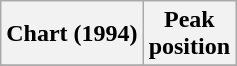<table class="wikitable plainrowheaders">
<tr>
<th>Chart (1994)</th>
<th>Peak<br>position</th>
</tr>
<tr>
</tr>
</table>
